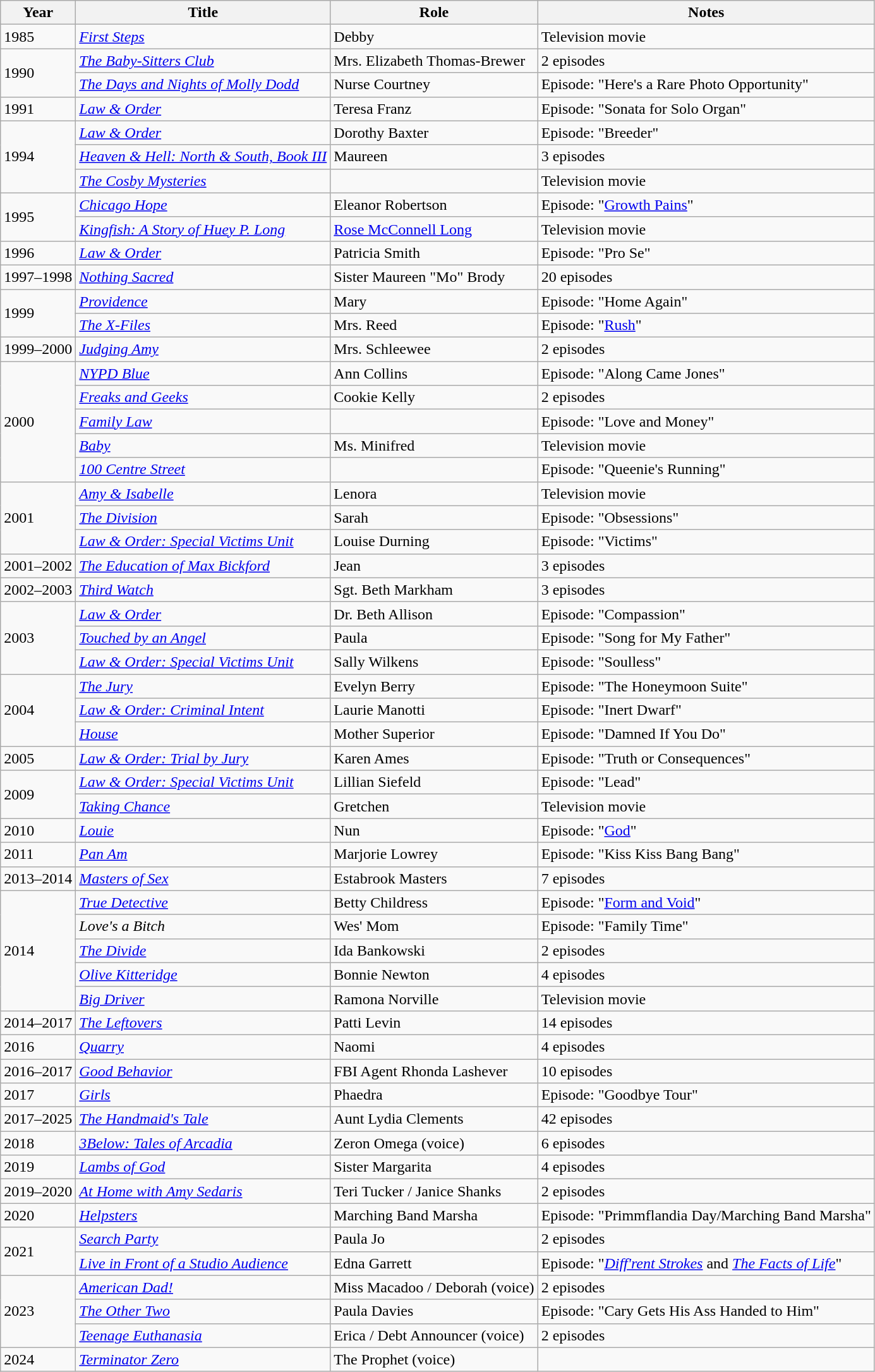<table class="wikitable sortable">
<tr>
<th>Year</th>
<th>Title</th>
<th>Role</th>
<th class="unsortable">Notes</th>
</tr>
<tr>
<td>1985</td>
<td><em><a href='#'>First Steps</a></em></td>
<td>Debby</td>
<td>Television movie</td>
</tr>
<tr>
<td rowspan="2">1990</td>
<td data-sort-value="Baby-Sitters Club, The"><em><a href='#'>The Baby-Sitters Club</a></em></td>
<td>Mrs. Elizabeth Thomas-Brewer</td>
<td>2 episodes</td>
</tr>
<tr>
<td data-sort-value="Days and Nights of Molly Dodd, The"><em><a href='#'>The Days and Nights of Molly Dodd</a></em></td>
<td>Nurse Courtney</td>
<td>Episode: "Here's a Rare Photo Opportunity"</td>
</tr>
<tr>
<td>1991</td>
<td><em><a href='#'>Law & Order</a></em></td>
<td>Teresa Franz</td>
<td>Episode: "Sonata for Solo Organ"</td>
</tr>
<tr>
<td rowspan="3">1994</td>
<td><em><a href='#'>Law & Order</a></em></td>
<td>Dorothy Baxter</td>
<td>Episode: "Breeder"</td>
</tr>
<tr>
<td><em><a href='#'>Heaven & Hell: North & South, Book III</a></em></td>
<td>Maureen</td>
<td>3 episodes</td>
</tr>
<tr>
<td data-sort-value="Cosby Mysteries, The"><em><a href='#'>The Cosby Mysteries</a></em></td>
<td></td>
<td>Television movie</td>
</tr>
<tr>
<td rowspan="2">1995</td>
<td><em><a href='#'>Chicago Hope</a></em></td>
<td>Eleanor Robertson</td>
<td>Episode: "<a href='#'>Growth Pains</a>"</td>
</tr>
<tr>
<td><em><a href='#'>Kingfish: A Story of Huey P. Long</a></em></td>
<td><a href='#'>Rose McConnell Long</a></td>
<td>Television movie</td>
</tr>
<tr>
<td>1996</td>
<td><em><a href='#'>Law & Order</a></em></td>
<td>Patricia Smith</td>
<td>Episode: "Pro Se"</td>
</tr>
<tr>
<td>1997–1998</td>
<td><em><a href='#'>Nothing Sacred</a></em></td>
<td>Sister Maureen "Mo" Brody</td>
<td>20 episodes</td>
</tr>
<tr>
<td rowspan="2">1999</td>
<td><em><a href='#'>Providence</a></em></td>
<td>Mary</td>
<td>Episode: "Home Again"</td>
</tr>
<tr>
<td data-sort-value="X-Files, The"><em><a href='#'>The X-Files</a></em></td>
<td>Mrs. Reed</td>
<td>Episode: "<a href='#'>Rush</a>"</td>
</tr>
<tr>
<td>1999–2000</td>
<td><em><a href='#'>Judging Amy</a></em></td>
<td>Mrs. Schleewee</td>
<td>2 episodes</td>
</tr>
<tr>
<td rowspan="5">2000</td>
<td><em><a href='#'>NYPD Blue</a></em></td>
<td>Ann Collins</td>
<td>Episode: "Along Came Jones"</td>
</tr>
<tr>
<td><em><a href='#'>Freaks and Geeks</a></em></td>
<td>Cookie Kelly</td>
<td>2 episodes</td>
</tr>
<tr>
<td><em><a href='#'>Family Law</a></em></td>
<td></td>
<td>Episode: "Love and Money"</td>
</tr>
<tr>
<td><em><a href='#'>Baby</a></em></td>
<td>Ms. Minifred</td>
<td>Television movie</td>
</tr>
<tr>
<td><em><a href='#'>100 Centre Street</a></em></td>
<td></td>
<td>Episode: "Queenie's Running"</td>
</tr>
<tr>
<td rowspan="3">2001</td>
<td><em><a href='#'>Amy & Isabelle</a></em></td>
<td>Lenora</td>
<td>Television movie</td>
</tr>
<tr>
<td data-sort-value="Division, The"><em><a href='#'>The Division</a></em></td>
<td>Sarah</td>
<td>Episode: "Obsessions"</td>
</tr>
<tr>
<td><em><a href='#'>Law & Order: Special Victims Unit</a></em></td>
<td>Louise Durning</td>
<td>Episode: "Victims"</td>
</tr>
<tr>
<td>2001–2002</td>
<td data-sort-value="Education of Max Bickford, The"><em><a href='#'>The Education of Max Bickford</a></em></td>
<td>Jean</td>
<td>3 episodes</td>
</tr>
<tr>
<td>2002–2003</td>
<td><em><a href='#'>Third Watch</a></em></td>
<td>Sgt. Beth Markham</td>
<td>3 episodes</td>
</tr>
<tr>
<td rowspan="3">2003</td>
<td><em><a href='#'>Law & Order</a></em></td>
<td>Dr. Beth Allison</td>
<td>Episode: "Compassion"</td>
</tr>
<tr>
<td><em><a href='#'>Touched by an Angel</a></em></td>
<td>Paula</td>
<td>Episode: "Song for My Father"</td>
</tr>
<tr>
<td><em><a href='#'>Law & Order: Special Victims Unit</a></em></td>
<td>Sally Wilkens</td>
<td>Episode: "Soulless"</td>
</tr>
<tr>
<td rowspan="3">2004</td>
<td data-sort-value="Jury, The"><em><a href='#'>The Jury</a></em></td>
<td>Evelyn Berry</td>
<td>Episode: "The Honeymoon Suite"</td>
</tr>
<tr>
<td><em><a href='#'>Law & Order: Criminal Intent</a></em></td>
<td>Laurie Manotti</td>
<td>Episode: "Inert Dwarf"</td>
</tr>
<tr>
<td><em><a href='#'>House</a></em></td>
<td>Mother Superior</td>
<td>Episode: "Damned If You Do"</td>
</tr>
<tr>
<td>2005</td>
<td><em><a href='#'>Law & Order: Trial by Jury</a></em></td>
<td>Karen Ames</td>
<td>Episode: "Truth or Consequences"</td>
</tr>
<tr>
<td rowspan="2">2009</td>
<td><em><a href='#'>Law & Order: Special Victims Unit</a></em></td>
<td>Lillian Siefeld</td>
<td>Episode: "Lead"</td>
</tr>
<tr>
<td><em><a href='#'>Taking Chance</a></em></td>
<td>Gretchen</td>
<td>Television movie</td>
</tr>
<tr>
<td>2010</td>
<td><em><a href='#'>Louie</a></em></td>
<td>Nun</td>
<td>Episode: "<a href='#'>God</a>"</td>
</tr>
<tr>
<td>2011</td>
<td><em><a href='#'>Pan Am</a></em></td>
<td>Marjorie Lowrey</td>
<td>Episode: "Kiss Kiss Bang Bang"</td>
</tr>
<tr>
<td>2013–2014</td>
<td><em><a href='#'>Masters of Sex</a></em></td>
<td>Estabrook Masters</td>
<td>7 episodes</td>
</tr>
<tr>
<td rowspan="5">2014</td>
<td><em><a href='#'>True Detective</a></em></td>
<td>Betty Childress</td>
<td>Episode: "<a href='#'>Form and Void</a>"</td>
</tr>
<tr>
<td><em>Love's a Bitch</em></td>
<td>Wes' Mom</td>
<td>Episode: "Family Time"</td>
</tr>
<tr>
<td data-sort-value="Divide, The"><em><a href='#'>The Divide</a></em></td>
<td>Ida Bankowski</td>
<td>2 episodes</td>
</tr>
<tr>
<td><em><a href='#'>Olive Kitteridge</a></em></td>
<td>Bonnie Newton</td>
<td>4 episodes</td>
</tr>
<tr>
<td><em><a href='#'>Big Driver</a></em></td>
<td>Ramona Norville</td>
<td>Television movie</td>
</tr>
<tr>
<td>2014–2017</td>
<td data-sort-value="Leftovers, The"><em><a href='#'>The Leftovers</a></em></td>
<td>Patti Levin</td>
<td>14 episodes</td>
</tr>
<tr>
<td>2016</td>
<td><em><a href='#'>Quarry</a></em></td>
<td>Naomi</td>
<td>4 episodes</td>
</tr>
<tr>
<td>2016–2017</td>
<td><em><a href='#'>Good Behavior</a></em></td>
<td>FBI Agent Rhonda Lashever</td>
<td>10 episodes</td>
</tr>
<tr>
<td>2017</td>
<td><em><a href='#'>Girls</a></em></td>
<td>Phaedra</td>
<td>Episode: "Goodbye Tour"</td>
</tr>
<tr>
<td>2017–2025</td>
<td data-sort-value="Handmaid's Tale, The"><em><a href='#'>The Handmaid's Tale</a></em></td>
<td>Aunt Lydia Clements</td>
<td>42 episodes</td>
</tr>
<tr>
<td>2018</td>
<td><em><a href='#'>3Below: Tales of Arcadia</a></em></td>
<td>Zeron Omega (voice)</td>
<td>6 episodes</td>
</tr>
<tr>
<td>2019</td>
<td><em><a href='#'>Lambs of God</a></em></td>
<td>Sister Margarita</td>
<td>4 episodes</td>
</tr>
<tr>
<td>2019–2020</td>
<td><em><a href='#'>At Home with Amy Sedaris</a></em></td>
<td>Teri Tucker / Janice Shanks</td>
<td>2 episodes</td>
</tr>
<tr>
<td>2020</td>
<td><em><a href='#'>Helpsters</a></em></td>
<td>Marching Band Marsha</td>
<td>Episode: "Primmflandia Day/Marching Band Marsha"</td>
</tr>
<tr>
<td rowspan="2">2021</td>
<td><em><a href='#'>Search Party</a></em></td>
<td>Paula Jo</td>
<td>2 episodes</td>
</tr>
<tr>
<td><em><a href='#'>Live in Front of a Studio Audience</a></em></td>
<td>Edna Garrett</td>
<td>Episode: "<em><a href='#'>Diff'rent Strokes</a></em> and <em><a href='#'>The Facts of Life</a></em>"</td>
</tr>
<tr>
<td rowspan="3">2023</td>
<td><em><a href='#'>American Dad!</a></em></td>
<td>Miss Macadoo / Deborah (voice)</td>
<td>2 episodes</td>
</tr>
<tr>
<td data-sort-value="Other Two, The"><em><a href='#'>The Other Two</a></em></td>
<td>Paula Davies</td>
<td>Episode: "Cary Gets His Ass Handed to Him"</td>
</tr>
<tr>
<td><em><a href='#'>Teenage Euthanasia</a></em></td>
<td>Erica / Debt Announcer (voice)</td>
<td>2 episodes</td>
</tr>
<tr>
<td>2024</td>
<td><em><a href='#'>Terminator Zero</a></em></td>
<td>The Prophet (voice)</td>
<td></td>
</tr>
</table>
